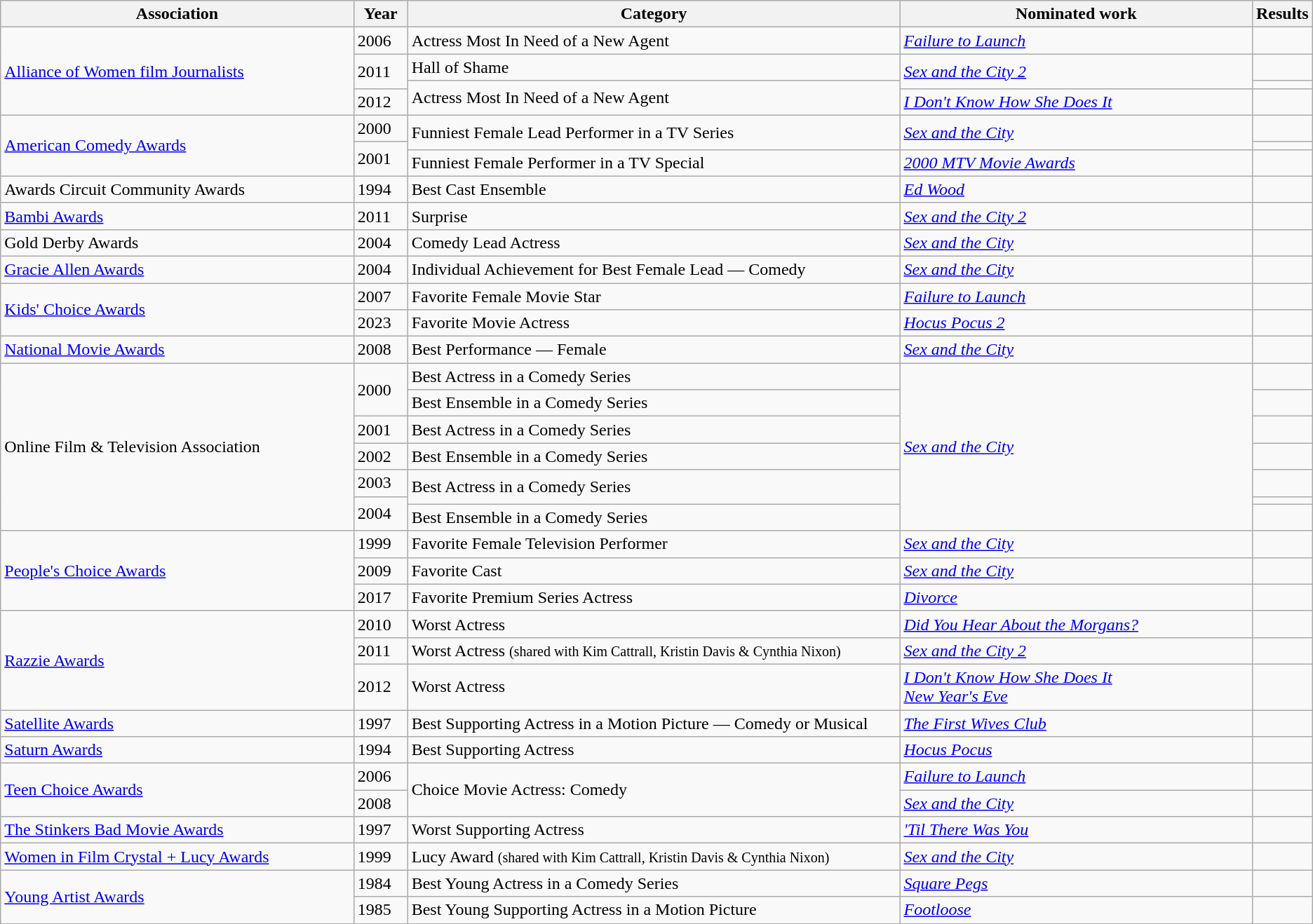<table class="wikitable">
<tr>
<th scope="col" style="width:26em;">Association</th>
<th scope="col" style="width:3em;">Year</th>
<th scope="col" style="width:37em;">Category</th>
<th scope="col" style="width:26em;">Nominated work</th>
<th scope="col" style="width:1em;">Results</th>
</tr>
<tr>
<td rowspan="4"><a href='#'>Alliance of Women film Journalists</a></td>
<td>2006</td>
<td>Actress Most In Need of a New Agent</td>
<td><em><a href='#'>Failure to Launch</a></em></td>
<td></td>
</tr>
<tr>
<td rowspan="2">2011</td>
<td>Hall of Shame</td>
<td rowspan="2"><em><a href='#'>Sex and the City 2</a></em></td>
<td></td>
</tr>
<tr>
<td rowspan="2">Actress Most In Need of a New Agent</td>
<td></td>
</tr>
<tr>
<td>2012</td>
<td><em><a href='#'>I Don't Know How She Does It</a></em></td>
<td></td>
</tr>
<tr>
<td rowspan="3"><a href='#'>American Comedy Awards</a></td>
<td>2000</td>
<td rowspan="2">Funniest Female Lead Performer in a TV Series</td>
<td rowspan="2"><em><a href='#'>Sex and the City</a></em></td>
<td></td>
</tr>
<tr>
<td rowspan="2">2001</td>
<td></td>
</tr>
<tr>
<td>Funniest Female Performer in a TV Special</td>
<td><em><a href='#'>2000 MTV Movie Awards</a></em></td>
<td></td>
</tr>
<tr>
<td>Awards Circuit Community Awards</td>
<td>1994</td>
<td>Best Cast Ensemble</td>
<td><em><a href='#'>Ed Wood</a></em></td>
<td></td>
</tr>
<tr>
<td><a href='#'>Bambi Awards</a></td>
<td>2011</td>
<td>Surprise</td>
<td><em><a href='#'>Sex and the City 2</a></em></td>
<td></td>
</tr>
<tr>
<td>Gold Derby Awards</td>
<td>2004</td>
<td>Comedy Lead Actress</td>
<td><em><a href='#'>Sex and the City</a></em></td>
<td></td>
</tr>
<tr>
<td><a href='#'>Gracie Allen Awards</a></td>
<td>2004</td>
<td>Individual Achievement for Best Female Lead — Comedy</td>
<td><em><a href='#'>Sex and the City</a></em></td>
<td></td>
</tr>
<tr>
<td rowspan="2"><a href='#'>Kids' Choice Awards</a></td>
<td>2007</td>
<td>Favorite Female Movie Star</td>
<td><em><a href='#'>Failure to Launch</a></em></td>
<td></td>
</tr>
<tr>
<td>2023</td>
<td>Favorite Movie Actress</td>
<td><em><a href='#'>Hocus Pocus 2</a></em></td>
<td></td>
</tr>
<tr>
<td><a href='#'>National Movie Awards</a></td>
<td>2008</td>
<td>Best Performance — Female</td>
<td><em><a href='#'>Sex and the City</a></em></td>
<td></td>
</tr>
<tr>
<td rowspan="7">Online Film & Television Association</td>
<td rowspan="2">2000</td>
<td>Best Actress in a Comedy Series</td>
<td rowspan="7"><em><a href='#'>Sex and the City</a></em></td>
<td></td>
</tr>
<tr>
<td>Best Ensemble in a Comedy Series</td>
<td></td>
</tr>
<tr>
<td>2001</td>
<td>Best Actress in a Comedy Series</td>
<td></td>
</tr>
<tr>
<td>2002</td>
<td>Best Ensemble in a Comedy Series</td>
<td></td>
</tr>
<tr>
<td>2003</td>
<td rowspan="2">Best Actress in a Comedy Series</td>
<td></td>
</tr>
<tr>
<td rowspan="2">2004</td>
<td></td>
</tr>
<tr>
<td>Best Ensemble in a Comedy Series</td>
<td></td>
</tr>
<tr>
<td rowspan="3"><a href='#'>People's Choice Awards</a></td>
<td>1999</td>
<td>Favorite Female Television Performer</td>
<td><em><a href='#'>Sex and the City</a></em></td>
<td></td>
</tr>
<tr>
<td>2009</td>
<td>Favorite Cast</td>
<td><em><a href='#'>Sex and the City</a></em></td>
<td></td>
</tr>
<tr>
<td>2017</td>
<td>Favorite Premium Series Actress</td>
<td><em><a href='#'>Divorce</a></em></td>
<td></td>
</tr>
<tr>
<td rowspan="3"><a href='#'>Razzie Awards</a></td>
<td>2010</td>
<td>Worst Actress</td>
<td><em><a href='#'>Did You Hear About the Morgans?</a></em></td>
<td></td>
</tr>
<tr>
<td>2011</td>
<td>Worst Actress <small>(shared with Kim Cattrall, Kristin Davis & Cynthia Nixon)</small></td>
<td><em><a href='#'>Sex and the City 2</a></em></td>
<td></td>
</tr>
<tr>
<td>2012</td>
<td>Worst Actress</td>
<td><em><a href='#'>I Don't Know How She Does It</a></em> <br><em><a href='#'>New Year's Eve</a></em></td>
<td></td>
</tr>
<tr>
<td><a href='#'>Satellite Awards</a></td>
<td>1997</td>
<td>Best Supporting Actress in a Motion Picture — Comedy or Musical</td>
<td><em><a href='#'>The First Wives Club</a></em></td>
<td></td>
</tr>
<tr>
<td><a href='#'>Saturn Awards</a></td>
<td>1994</td>
<td>Best Supporting Actress</td>
<td><em><a href='#'>Hocus Pocus</a></em></td>
<td></td>
</tr>
<tr>
<td rowspan="2"><a href='#'>Teen Choice Awards</a></td>
<td>2006</td>
<td rowspan="2">Choice Movie Actress: Comedy</td>
<td><em><a href='#'>Failure to Launch</a></em></td>
<td></td>
</tr>
<tr>
<td>2008</td>
<td><em><a href='#'>Sex and the City</a></em></td>
<td></td>
</tr>
<tr>
<td><a href='#'>The Stinkers Bad Movie Awards</a></td>
<td>1997</td>
<td>Worst Supporting Actress</td>
<td><em><a href='#'>'Til There Was You</a></em></td>
<td></td>
</tr>
<tr>
<td><a href='#'>Women in Film Crystal + Lucy Awards</a></td>
<td>1999</td>
<td>Lucy Award <small>(shared with Kim Cattrall, Kristin Davis & Cynthia Nixon)</small></td>
<td><em><a href='#'>Sex and the City</a></em></td>
<td></td>
</tr>
<tr>
<td rowspan="2"><a href='#'>Young Artist Awards</a></td>
<td>1984</td>
<td>Best Young Actress in a Comedy Series</td>
<td><em><a href='#'>Square Pegs</a></em></td>
<td></td>
</tr>
<tr>
<td>1985</td>
<td>Best Young Supporting Actress in a Motion Picture</td>
<td><em><a href='#'>Footloose</a></em></td>
<td></td>
</tr>
</table>
